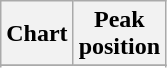<table class="wikitable plainrowheaders">
<tr>
<th>Chart</th>
<th>Peak<br>position</th>
</tr>
<tr>
</tr>
<tr>
</tr>
<tr>
</tr>
<tr>
</tr>
<tr>
</tr>
<tr>
</tr>
<tr>
</tr>
<tr>
</tr>
<tr>
</tr>
<tr>
</tr>
<tr>
</tr>
<tr>
</tr>
<tr>
</tr>
<tr>
</tr>
</table>
